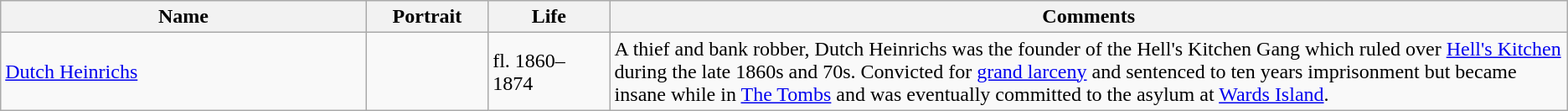<table class=wikitable>
<tr>
<th width="21%">Name</th>
<th width="7%">Portrait</th>
<th width="7%">Life</th>
<th width="55%">Comments</th>
</tr>
<tr>
<td><a href='#'>Dutch Heinrichs</a></td>
<td></td>
<td>fl. 1860–1874</td>
<td>A thief and bank robber, Dutch Heinrichs was the founder of the Hell's Kitchen Gang which ruled over <a href='#'>Hell's Kitchen</a> during the late 1860s and 70s. Convicted for <a href='#'>grand larceny</a> and sentenced to ten years imprisonment but became insane while in <a href='#'>The Tombs</a> and was eventually committed to the asylum at <a href='#'>Wards Island</a>.</td>
</tr>
</table>
